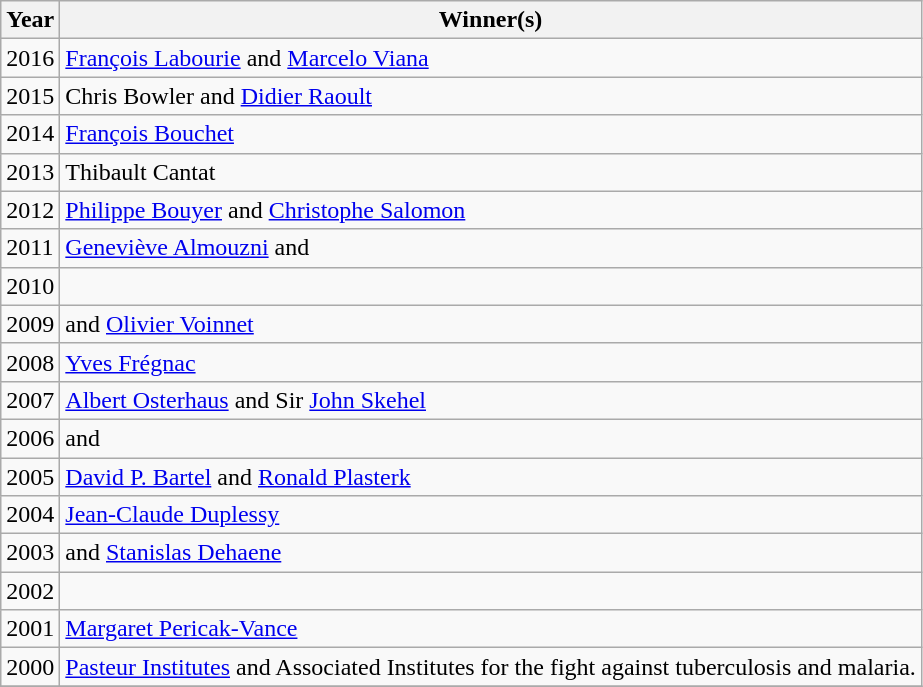<table class="wikitable">
<tr>
<th>Year</th>
<th>Winner(s)</th>
</tr>
<tr>
<td>2016</td>
<td><a href='#'>François Labourie</a> and <a href='#'>Marcelo Viana</a></td>
</tr>
<tr>
<td>2015</td>
<td>Chris Bowler and <a href='#'>Didier Raoult</a></td>
</tr>
<tr>
<td>2014</td>
<td><a href='#'>François Bouchet</a></td>
</tr>
<tr>
<td>2013</td>
<td>Thibault Cantat</td>
</tr>
<tr>
<td>2012</td>
<td><a href='#'>Philippe Bouyer</a> and <a href='#'>Christophe Salomon</a></td>
</tr>
<tr>
<td>2011</td>
<td><a href='#'>Geneviève Almouzni</a> and </td>
</tr>
<tr>
<td>2010</td>
<td></td>
</tr>
<tr>
<td>2009</td>
<td> and <a href='#'>Olivier Voinnet</a></td>
</tr>
<tr>
<td>2008</td>
<td><a href='#'>Yves Frégnac</a></td>
</tr>
<tr>
<td>2007</td>
<td><a href='#'>Albert Osterhaus</a> and Sir <a href='#'>John Skehel</a></td>
</tr>
<tr>
<td>2006</td>
<td> and </td>
</tr>
<tr>
<td>2005</td>
<td><a href='#'>David P. Bartel</a> and <a href='#'>Ronald Plasterk</a></td>
</tr>
<tr>
<td>2004</td>
<td><a href='#'>Jean-Claude Duplessy</a></td>
</tr>
<tr>
<td>2003</td>
<td> and <a href='#'>Stanislas Dehaene</a></td>
</tr>
<tr>
<td>2002</td>
<td></td>
</tr>
<tr>
<td>2001</td>
<td><a href='#'>Margaret Pericak-Vance</a></td>
</tr>
<tr>
<td>2000</td>
<td><a href='#'>Pasteur Institutes</a> and Associated Institutes for the fight against tuberculosis and malaria.</td>
</tr>
<tr>
</tr>
</table>
